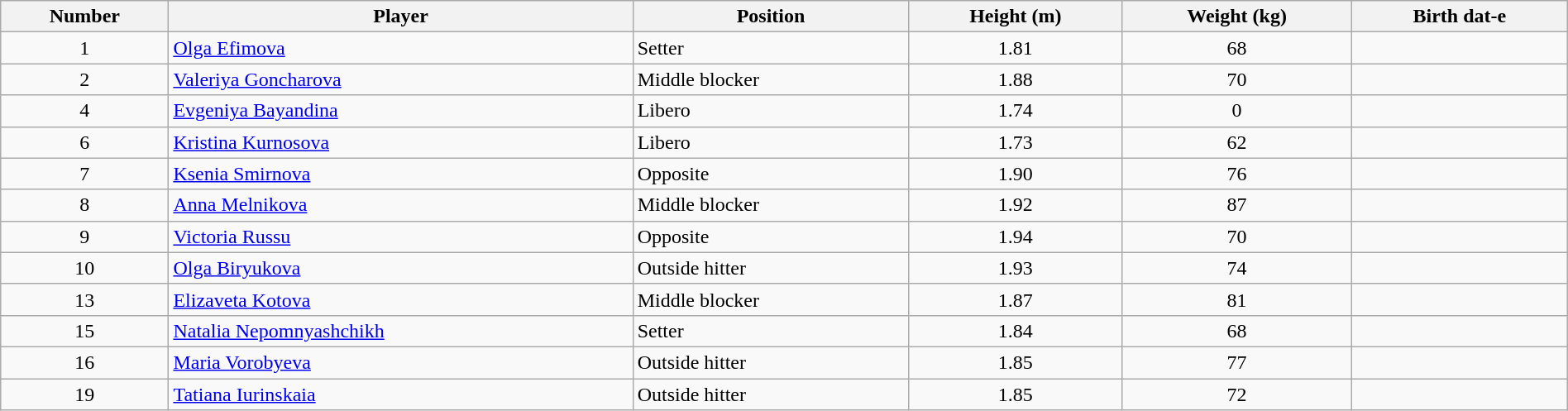<table class="wikitable" style="width:100%;">
<tr>
<th>Number</th>
<th>Player</th>
<th>Position</th>
<th>Height (m)</th>
<th>Weight (kg)</th>
<th>Birth dat-e</th>
</tr>
<tr>
<td align=center>1</td>
<td> <a href='#'>Olga Efimova</a></td>
<td>Setter</td>
<td align=center>1.81</td>
<td align=center>68</td>
<td></td>
</tr>
<tr>
<td align=center>2</td>
<td> <a href='#'>Valeriya Goncharova</a></td>
<td>Middle blocker</td>
<td align=center>1.88</td>
<td align=center>70</td>
<td></td>
</tr>
<tr>
<td align=center>4</td>
<td> <a href='#'>Evgeniya Bayandina</a></td>
<td>Libero</td>
<td align=center>1.74</td>
<td align=center>0</td>
<td></td>
</tr>
<tr>
<td align=center>6</td>
<td> <a href='#'>Kristina Kurnosova</a></td>
<td>Libero</td>
<td align=center>1.73</td>
<td align=center>62</td>
<td></td>
</tr>
<tr>
<td align=center>7</td>
<td> <a href='#'>Ksenia Smirnova</a></td>
<td>Opposite</td>
<td align=center>1.90</td>
<td align=center>76</td>
<td></td>
</tr>
<tr>
<td align=center>8</td>
<td> <a href='#'>Anna Melnikova</a></td>
<td>Middle blocker</td>
<td align=center>1.92</td>
<td align=center>87</td>
<td></td>
</tr>
<tr>
<td align=center>9</td>
<td> <a href='#'>Victoria Russu</a></td>
<td>Opposite</td>
<td align=center>1.94</td>
<td align=center>70</td>
<td></td>
</tr>
<tr>
<td align=center>10</td>
<td> <a href='#'>Olga Biryukova</a></td>
<td>Outside hitter</td>
<td align=center>1.93</td>
<td align=center>74</td>
<td></td>
</tr>
<tr>
<td align=center>13</td>
<td> <a href='#'>Elizaveta Kotova</a></td>
<td>Middle blocker</td>
<td align=center>1.87</td>
<td align=center>81</td>
<td></td>
</tr>
<tr>
<td align=center>15</td>
<td> <a href='#'>Natalia Nepomnyashchikh</a></td>
<td>Setter</td>
<td align=center>1.84</td>
<td align=center>68</td>
<td></td>
</tr>
<tr>
<td align=center>16</td>
<td> <a href='#'>Maria Vorobyeva</a></td>
<td>Outside hitter</td>
<td align=center>1.85</td>
<td align=center>77</td>
<td></td>
</tr>
<tr>
<td align=center>19</td>
<td> <a href='#'>Tatiana Iurinskaia</a></td>
<td>Outside hitter</td>
<td align=center>1.85</td>
<td align=center>72</td>
<td></td>
</tr>
</table>
